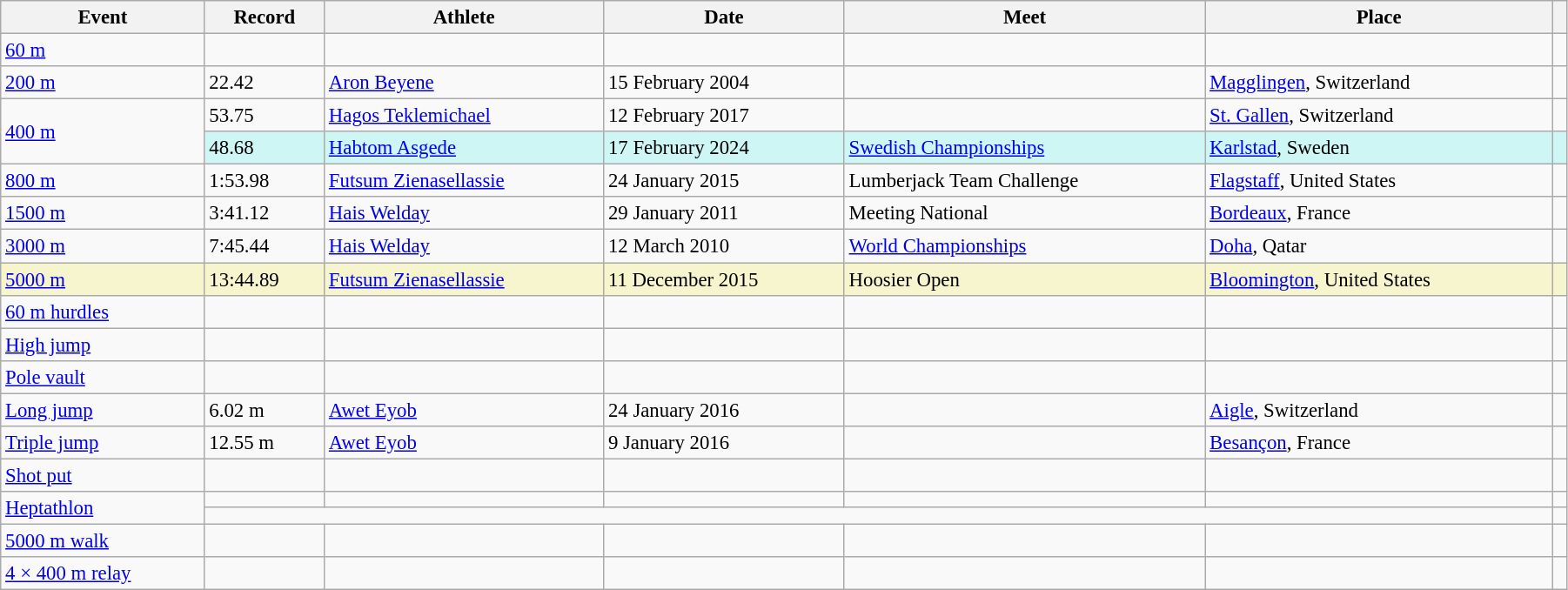<table class="wikitable" style="font-size:95%; width: 95%;">
<tr>
<th>Event</th>
<th>Record</th>
<th>Athlete</th>
<th>Date</th>
<th>Meet</th>
<th>Place</th>
<th></th>
</tr>
<tr>
<td><a href='#'>60 m</a></td>
<td></td>
<td></td>
<td></td>
<td></td>
<td></td>
<td></td>
</tr>
<tr>
<td><a href='#'>200 m</a></td>
<td>22.42</td>
<td><a href='#'>Aron Beyene</a></td>
<td>15 February 2004</td>
<td></td>
<td><a href='#'>Magglingen</a>, Switzerland</td>
<td></td>
</tr>
<tr>
<td rowspan=2><a href='#'>400 m</a></td>
<td>53.75</td>
<td><a href='#'>Hagos Teklemichael</a></td>
<td>12 February 2017</td>
<td></td>
<td><a href='#'>St. Gallen</a>, Switzerland</td>
<td></td>
</tr>
<tr bgcolor="#CEF6F5">
<td>48.68</td>
<td><a href='#'>Habtom Asgede</a></td>
<td>17 February 2024</td>
<td><a href='#'>Swedish Championships</a></td>
<td><a href='#'>Karlstad</a>, Sweden</td>
<td></td>
</tr>
<tr>
<td><a href='#'>800 m</a></td>
<td>1:53.98  </td>
<td><a href='#'>Futsum Zienasellassie</a></td>
<td>24 January 2015</td>
<td>Lumberjack Team Challenge</td>
<td><a href='#'>Flagstaff</a>, United States</td>
<td></td>
</tr>
<tr>
<td><a href='#'>1500 m</a></td>
<td>3:41.12</td>
<td><a href='#'>Hais Welday</a></td>
<td>29 January 2011</td>
<td>Meeting National</td>
<td><a href='#'>Bordeaux</a>, France</td>
<td></td>
</tr>
<tr>
<td><a href='#'>3000 m</a></td>
<td>7:45.44</td>
<td><a href='#'>Hais Welday</a></td>
<td>12 March 2010</td>
<td><a href='#'>World Championships</a></td>
<td><a href='#'>Doha</a>, Qatar</td>
<td></td>
</tr>
<tr style="background:#f6F5CE;">
<td><a href='#'>5000 m</a></td>
<td>13:44.89</td>
<td><a href='#'>Futsum Zienasellassie</a></td>
<td>11 December 2015</td>
<td>Hoosier Open</td>
<td><a href='#'>Bloomington</a>, United States</td>
<td></td>
</tr>
<tr>
<td><a href='#'>60 m hurdles</a></td>
<td></td>
<td></td>
<td></td>
<td></td>
<td></td>
<td></td>
</tr>
<tr>
<td><a href='#'>High jump</a></td>
<td></td>
<td></td>
<td></td>
<td></td>
<td></td>
<td></td>
</tr>
<tr>
<td><a href='#'>Pole vault</a></td>
<td></td>
<td></td>
<td></td>
<td></td>
<td></td>
<td></td>
</tr>
<tr>
<td><a href='#'>Long jump</a></td>
<td>6.02 m</td>
<td><a href='#'>Awet Eyob</a></td>
<td>24 January 2016</td>
<td></td>
<td><a href='#'>Aigle</a>, Switzerland</td>
<td></td>
</tr>
<tr>
<td><a href='#'>Triple jump</a></td>
<td>12.55 m</td>
<td><a href='#'>Awet Eyob</a></td>
<td>9 January 2016</td>
<td></td>
<td><a href='#'>Besançon</a>, France</td>
<td></td>
</tr>
<tr>
<td><a href='#'>Shot put</a></td>
<td></td>
<td></td>
<td></td>
<td></td>
<td></td>
<td></td>
</tr>
<tr>
<td rowspan=2><a href='#'>Heptathlon</a></td>
<td></td>
<td></td>
<td></td>
<td></td>
<td></td>
<td></td>
</tr>
<tr>
<td colspan=5></td>
<td></td>
</tr>
<tr>
<td><a href='#'>5000 m walk</a></td>
<td></td>
<td></td>
<td></td>
<td></td>
<td></td>
<td></td>
</tr>
<tr>
<td><a href='#'>4 × 400 m relay</a></td>
<td></td>
<td></td>
<td></td>
<td></td>
<td></td>
<td></td>
</tr>
</table>
